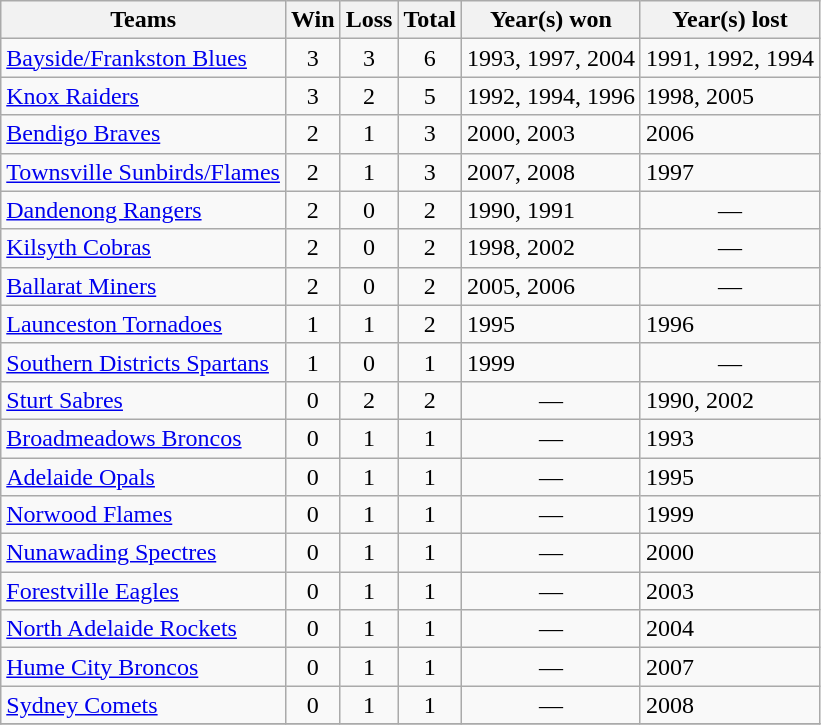<table class="wikitable sortable" style="text-align:center; font-size:100%">
<tr>
<th>Teams</th>
<th>Win</th>
<th>Loss</th>
<th>Total</th>
<th>Year(s) won</th>
<th>Year(s) lost</th>
</tr>
<tr>
<td style="text-align:left"><a href='#'>Bayside/Frankston Blues</a></td>
<td>3</td>
<td>3</td>
<td>6</td>
<td style="text-align:left">1993, 1997, 2004</td>
<td style="text-align:left">1991, 1992, 1994</td>
</tr>
<tr>
<td style="text-align:left"><a href='#'>Knox Raiders</a></td>
<td>3</td>
<td>2</td>
<td>5</td>
<td style="text-align:left">1992, 1994, 1996</td>
<td style="text-align:left">1998, 2005</td>
</tr>
<tr>
<td style="text-align:left"><a href='#'>Bendigo Braves</a></td>
<td>2</td>
<td>1</td>
<td>3</td>
<td style="text-align:left">2000, 2003</td>
<td style="text-align:left">2006</td>
</tr>
<tr>
<td style="text-align:left"><a href='#'>Townsville Sunbirds/Flames</a></td>
<td>2</td>
<td>1</td>
<td>3</td>
<td style="text-align:left">2007, 2008</td>
<td style="text-align:left">1997</td>
</tr>
<tr>
<td style="text-align:left"><a href='#'>Dandenong Rangers</a></td>
<td>2</td>
<td>0</td>
<td>2</td>
<td style="text-align:left">1990, 1991</td>
<td>—</td>
</tr>
<tr>
<td style="text-align:left"><a href='#'>Kilsyth Cobras</a></td>
<td>2</td>
<td>0</td>
<td>2</td>
<td style="text-align:left">1998, 2002</td>
<td>—</td>
</tr>
<tr>
<td style="text-align:left"><a href='#'>Ballarat Miners</a></td>
<td>2</td>
<td>0</td>
<td>2</td>
<td style="text-align:left">2005, 2006</td>
<td>—</td>
</tr>
<tr>
<td style="text-align:left"><a href='#'>Launceston Tornadoes</a></td>
<td>1</td>
<td>1</td>
<td>2</td>
<td style="text-align:left">1995</td>
<td style="text-align:left">1996</td>
</tr>
<tr>
<td style="text-align:left"><a href='#'>Southern Districts Spartans</a></td>
<td>1</td>
<td>0</td>
<td>1</td>
<td style="text-align:left">1999</td>
<td>—</td>
</tr>
<tr>
<td style="text-align:left"><a href='#'>Sturt Sabres</a></td>
<td>0</td>
<td>2</td>
<td>2</td>
<td>—</td>
<td style="text-align:left">1990, 2002</td>
</tr>
<tr>
<td style="text-align:left"><a href='#'>Broadmeadows Broncos</a></td>
<td>0</td>
<td>1</td>
<td>1</td>
<td>—</td>
<td style="text-align:left">1993</td>
</tr>
<tr>
<td style="text-align:left"><a href='#'>Adelaide Opals</a></td>
<td>0</td>
<td>1</td>
<td>1</td>
<td>—</td>
<td style="text-align:left">1995</td>
</tr>
<tr>
<td style="text-align:left"><a href='#'>Norwood Flames</a></td>
<td>0</td>
<td>1</td>
<td>1</td>
<td>—</td>
<td style="text-align:left">1999</td>
</tr>
<tr>
<td style="text-align:left"><a href='#'>Nunawading Spectres</a></td>
<td>0</td>
<td>1</td>
<td>1</td>
<td>—</td>
<td style="text-align:left">2000</td>
</tr>
<tr>
<td style="text-align:left"><a href='#'>Forestville Eagles</a></td>
<td>0</td>
<td>1</td>
<td>1</td>
<td>—</td>
<td style="text-align:left">2003</td>
</tr>
<tr>
<td style="text-align:left"><a href='#'>North Adelaide Rockets</a></td>
<td>0</td>
<td>1</td>
<td>1</td>
<td>—</td>
<td style="text-align:left">2004</td>
</tr>
<tr>
<td style="text-align:left"><a href='#'>Hume City Broncos</a></td>
<td>0</td>
<td>1</td>
<td>1</td>
<td>—</td>
<td style="text-align:left">2007</td>
</tr>
<tr>
<td style="text-align:left"><a href='#'>Sydney Comets</a></td>
<td>0</td>
<td>1</td>
<td>1</td>
<td>—</td>
<td style="text-align:left">2008</td>
</tr>
<tr>
</tr>
</table>
